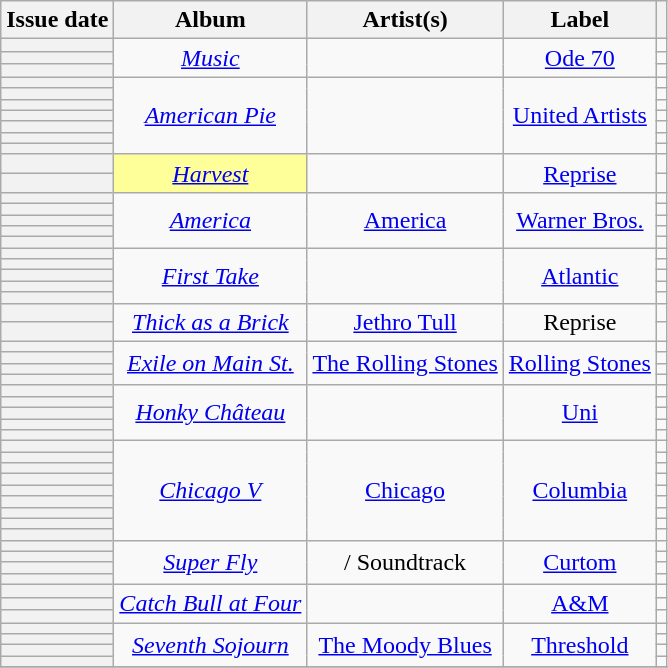<table class="wikitable sortable plainrowheaders" style="text-align: center">
<tr>
<th scope=col>Issue date</th>
<th scope=col>Album</th>
<th scope=col>Artist(s)</th>
<th scope=col>Label</th>
<th scope=col class="unsortable"></th>
</tr>
<tr>
<th scope="row"></th>
<td rowspan=3><em><a href='#'>Music</a></em></td>
<td rowspan=3></td>
<td rowspan=3><a href='#'>Ode 70</a></td>
<td align="center"></td>
</tr>
<tr>
<th scope="row"></th>
<td align="center"></td>
</tr>
<tr>
<th scope="row"></th>
<td align="center"></td>
</tr>
<tr>
<th scope="row"></th>
<td rowspan=7><em><a href='#'>American Pie</a></em></td>
<td rowspan=7></td>
<td rowspan=7><a href='#'>United Artists</a></td>
<td align="center"></td>
</tr>
<tr>
<th scope="row"></th>
<td align="center"></td>
</tr>
<tr>
<th scope="row"></th>
<td align="center"></td>
</tr>
<tr>
<th scope="row"></th>
<td align="center"></td>
</tr>
<tr>
<th scope="row"></th>
<td align="center"></td>
</tr>
<tr>
<th scope="row"></th>
<td align="center"></td>
</tr>
<tr>
<th scope="row"></th>
<td align="center"></td>
</tr>
<tr>
<th scope="row"></th>
<td bgcolor=#FFFF99 rowspan=2><em><a href='#'>Harvest</a></em> </td>
<td rowspan=2></td>
<td rowspan=2><a href='#'>Reprise</a></td>
<td align="center"></td>
</tr>
<tr>
<th scope="row"></th>
<td align="center"></td>
</tr>
<tr>
<th scope="row"></th>
<td rowspan=5><em><a href='#'>America</a></em></td>
<td rowspan=5><a href='#'>America</a></td>
<td rowspan=5><a href='#'>Warner Bros.</a></td>
<td align="center"></td>
</tr>
<tr>
<th scope="row"></th>
<td align="center"></td>
</tr>
<tr>
<th scope="row"></th>
<td align="center"></td>
</tr>
<tr>
<th scope="row"></th>
<td align="center"></td>
</tr>
<tr>
<th scope="row"></th>
<td align="center"></td>
</tr>
<tr>
<th scope="row"></th>
<td rowspan=5><em><a href='#'>First Take</a></em></td>
<td rowspan=5></td>
<td rowspan=5><a href='#'>Atlantic</a></td>
<td align="center"></td>
</tr>
<tr>
<th scope="row"></th>
<td align="center"></td>
</tr>
<tr>
<th scope="row"></th>
<td align="center"></td>
</tr>
<tr>
<th scope="row"></th>
<td align="center"></td>
</tr>
<tr>
<th scope="row"></th>
<td align="center"></td>
</tr>
<tr>
<th scope="row"></th>
<td rowspan=2><em><a href='#'>Thick as a Brick</a></em></td>
<td rowspan=2><a href='#'>Jethro Tull</a></td>
<td rowspan=2>Reprise</td>
<td align="center"></td>
</tr>
<tr>
<th scope="row"></th>
<td align="center"></td>
</tr>
<tr>
<th scope="row"></th>
<td rowspan=4><em><a href='#'>Exile on Main St.</a></em></td>
<td rowspan=4 data-sort-value="Rolling Stones, The"><a href='#'>The Rolling Stones</a></td>
<td rowspan=4><a href='#'>Rolling Stones</a></td>
<td align="center"></td>
</tr>
<tr>
<th scope="row"></th>
<td align="center"></td>
</tr>
<tr>
<th scope="row"></th>
<td align="center"></td>
</tr>
<tr>
<th scope="row"></th>
<td align="center"></td>
</tr>
<tr>
<th scope="row"></th>
<td rowspan=5><em><a href='#'>Honky Château</a></em></td>
<td rowspan=5></td>
<td rowspan=5><a href='#'>Uni</a></td>
<td align="center"></td>
</tr>
<tr>
<th scope="row"></th>
<td align="center"></td>
</tr>
<tr>
<th scope="row"></th>
<td align="center"></td>
</tr>
<tr>
<th scope="row"></th>
<td align="center"></td>
</tr>
<tr>
<th scope="row"></th>
<td align="center"></td>
</tr>
<tr>
<th scope="row"></th>
<td rowspan=9><em><a href='#'>Chicago V</a></em></td>
<td rowspan=9><a href='#'>Chicago</a></td>
<td rowspan=9><a href='#'>Columbia</a></td>
<td align="center"></td>
</tr>
<tr>
<th scope="row"></th>
<td align="center"></td>
</tr>
<tr>
<th scope="row"></th>
<td align="center"></td>
</tr>
<tr>
<th scope="row"></th>
<td align="center"></td>
</tr>
<tr>
<th scope="row"></th>
<td align="center"></td>
</tr>
<tr>
<th scope="row"></th>
<td align="center"></td>
</tr>
<tr>
<th scope="row"></th>
<td align="center"></td>
</tr>
<tr>
<th scope="row"></th>
<td align="center"></td>
</tr>
<tr>
<th scope="row"></th>
<td align="center"></td>
</tr>
<tr>
<th scope="row"></th>
<td rowspan=4><em><a href='#'>Super Fly</a></em></td>
<td rowspan=4> / Soundtrack</td>
<td rowspan=4><a href='#'>Curtom</a></td>
<td align="center"></td>
</tr>
<tr>
<th scope="row"></th>
<td align="center"></td>
</tr>
<tr>
<th scope="row"></th>
<td align="center"></td>
</tr>
<tr>
<th scope="row"></th>
<td align="center"></td>
</tr>
<tr>
<th scope="row"></th>
<td rowspan=3><em><a href='#'>Catch Bull at Four</a></em></td>
<td rowspan=3></td>
<td rowspan=3><a href='#'>A&M</a></td>
<td align="center"></td>
</tr>
<tr>
<th scope="row"></th>
<td align="center"></td>
</tr>
<tr>
<th scope="row"></th>
<td align="center"></td>
</tr>
<tr>
<th scope="row"></th>
<td rowspan=4><em><a href='#'>Seventh Sojourn</a></em></td>
<td rowspan=4 data-sort-value="Moody Blues, The"><a href='#'>The Moody Blues</a></td>
<td rowspan=4><a href='#'>Threshold</a></td>
<td align="center"></td>
</tr>
<tr>
<th scope="row"></th>
<td align="center"></td>
</tr>
<tr>
<th scope="row"></th>
<td align="center"></td>
</tr>
<tr>
<th scope="row"></th>
<td align="center"></td>
</tr>
<tr>
</tr>
</table>
